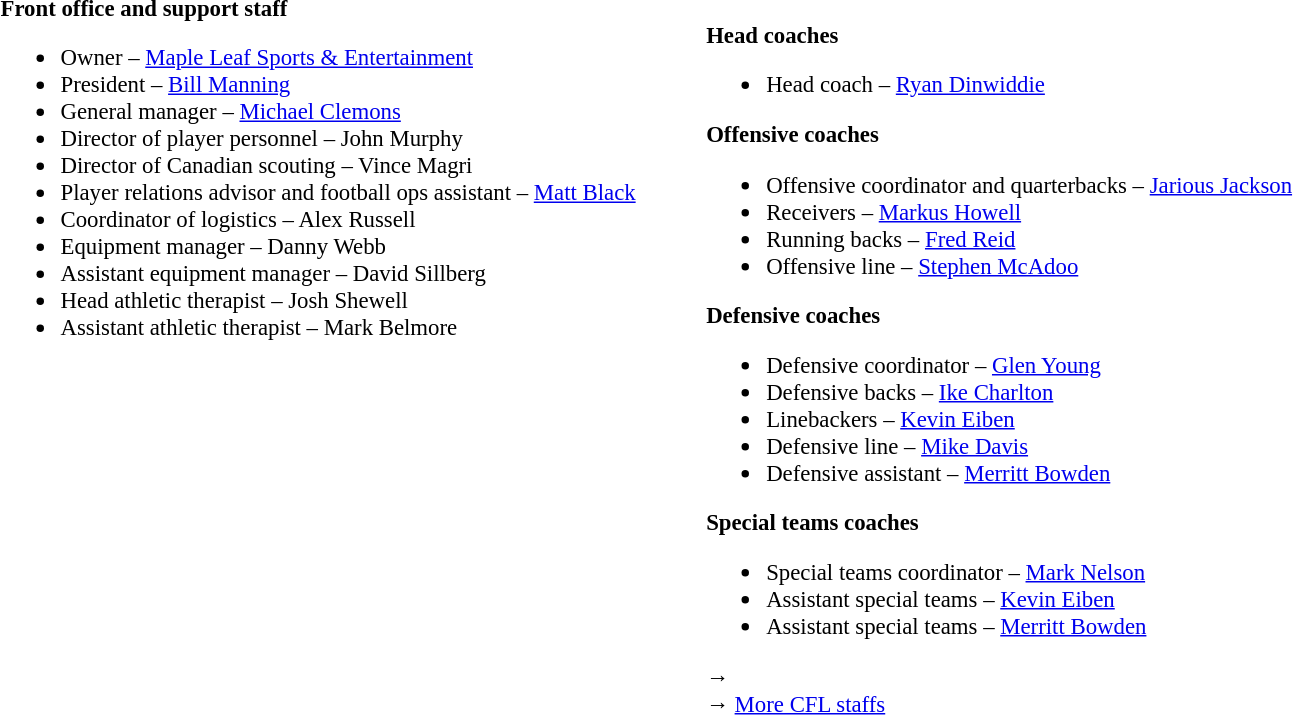<table class="toccolours" style="text-align: left;">
<tr>
<td colspan=7 style="text-align:right;"></td>
</tr>
<tr>
<td style="vertical-align:top;"></td>
<td style="font-size: 95%;vertical-align:top;"><strong>Front office and support staff</strong><br><ul><li>Owner – <a href='#'>Maple Leaf Sports & Entertainment</a></li><li>President – <a href='#'>Bill Manning</a></li><li>General manager – <a href='#'>Michael Clemons</a></li><li>Director of player personnel – John Murphy</li><li>Director of Canadian scouting – Vince Magri</li><li>Player relations advisor and football ops assistant – <a href='#'>Matt Black</a></li><li>Coordinator of logistics – Alex Russell</li><li>Equipment manager – Danny Webb</li><li>Assistant equipment manager – David Sillberg</li><li>Head athletic therapist – Josh Shewell</li><li>Assistant athletic therapist – Mark Belmore</li></ul></td>
<td width="35"> </td>
<td style="vertical-align:top;"></td>
<td style="font-size: 95%;vertical-align:top;"><br><strong>Head coaches</strong><ul><li>Head coach – <a href='#'>Ryan Dinwiddie</a></li></ul><strong>Offensive coaches</strong><ul><li>Offensive coordinator and quarterbacks – <a href='#'>Jarious Jackson</a></li><li>Receivers – <a href='#'>Markus Howell</a></li><li>Running backs – <a href='#'>Fred Reid</a></li><li>Offensive line – <a href='#'>Stephen McAdoo</a></li></ul><strong>Defensive coaches</strong><ul><li>Defensive coordinator – <a href='#'>Glen Young</a></li><li>Defensive backs – <a href='#'>Ike Charlton</a></li><li>Linebackers – <a href='#'>Kevin Eiben</a></li><li>Defensive line – <a href='#'>Mike Davis</a></li><li>Defensive assistant – <a href='#'>Merritt Bowden</a></li></ul><strong>Special teams coaches</strong><ul><li>Special teams coordinator – <a href='#'>Mark Nelson</a></li><li>Assistant special teams – <a href='#'>Kevin Eiben</a></li><li>Assistant special teams – <a href='#'>Merritt Bowden</a></li></ul>→ <span> </span><br>
→ <a href='#'>More CFL staffs</a></td>
</tr>
</table>
